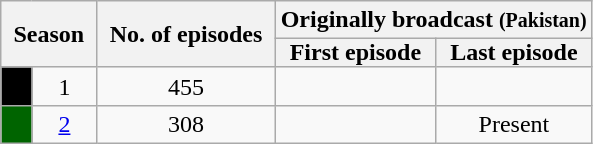<table class="wikitable" style="text-align:center">
<tr>
<th colspan="2" rowspan="2" style="padding: 0 8px">Season</th>
<th rowspan="2" style="padding: 0 8px">No. of episodes</th>
<th colspan="2">Originally broadcast <small>(Pakistan)</small></th>
</tr>
<tr>
<th style="padding: 0 8px">First episode</th>
<th style="padding: 0 8px">Last episode</th>
</tr>
<tr>
<td style="background:#000000;"></td>
<td style="text-align:center;">1</td>
<td style="text-align:center;">455</td>
<td style="text-align:center;"></td>
<td style="text-align:center;"></td>
</tr>
<tr>
<td style="background:#006400;"></td>
<td style="text-align:center;"><a href='#'>2</a></td>
<td style="text-align:center;">308</td>
<td style="text-align:center;"></td>
<td style="text-align:center;">Present</td>
</tr>
</table>
